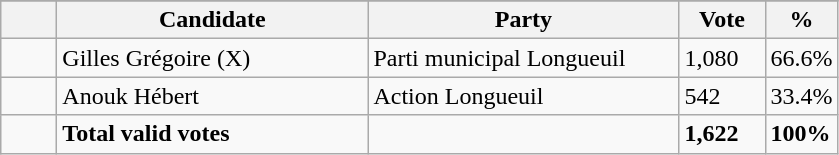<table class="wikitable">
<tr>
</tr>
<tr>
<th bgcolor="#DDDDFF" width="30px"></th>
<th bgcolor="#DDDDFF" width="200px">Candidate</th>
<th bgcolor="#DDDDFF" width="200px">Party</th>
<th bgcolor="#DDDDFF" width="50px">Vote</th>
<th bgcolor="#DDDDFF" width="30px">%</th>
</tr>
<tr>
<td> </td>
<td>Gilles Grégoire (X)</td>
<td>Parti municipal Longueuil</td>
<td>1,080</td>
<td>66.6%</td>
</tr>
<tr>
<td> </td>
<td>Anouk Hébert</td>
<td>Action Longueuil</td>
<td>542</td>
<td>33.4%</td>
</tr>
<tr>
<td> </td>
<td><strong>Total valid votes</strong></td>
<td></td>
<td><strong>1,622</strong></td>
<td><strong>100%</strong></td>
</tr>
</table>
